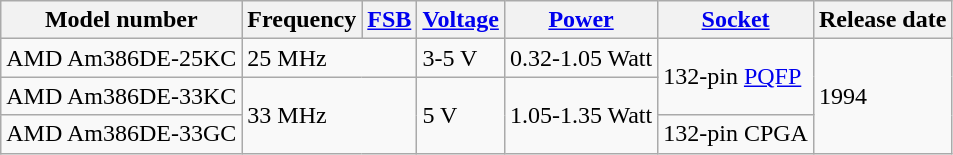<table class="wikitable">
<tr>
<th>Model number</th>
<th>Frequency</th>
<th><a href='#'>FSB</a></th>
<th><a href='#'>Voltage</a></th>
<th><a href='#'>Power</a></th>
<th><a href='#'>Socket</a></th>
<th>Release date</th>
</tr>
<tr>
<td>AMD Am386DE-25KC</td>
<td colspan="2">25 MHz</td>
<td>3-5 V</td>
<td>0.32-1.05 Watt</td>
<td rowspan="2">132-pin <a href='#'>PQFP</a></td>
<td rowspan="3">1994</td>
</tr>
<tr>
<td>AMD Am386DE-33KC</td>
<td colspan="2" rowspan="2">33 MHz</td>
<td rowspan="2">5 V</td>
<td rowspan="2">1.05-1.35 Watt</td>
</tr>
<tr>
<td>AMD Am386DE-33GC</td>
<td>132-pin CPGA</td>
</tr>
</table>
